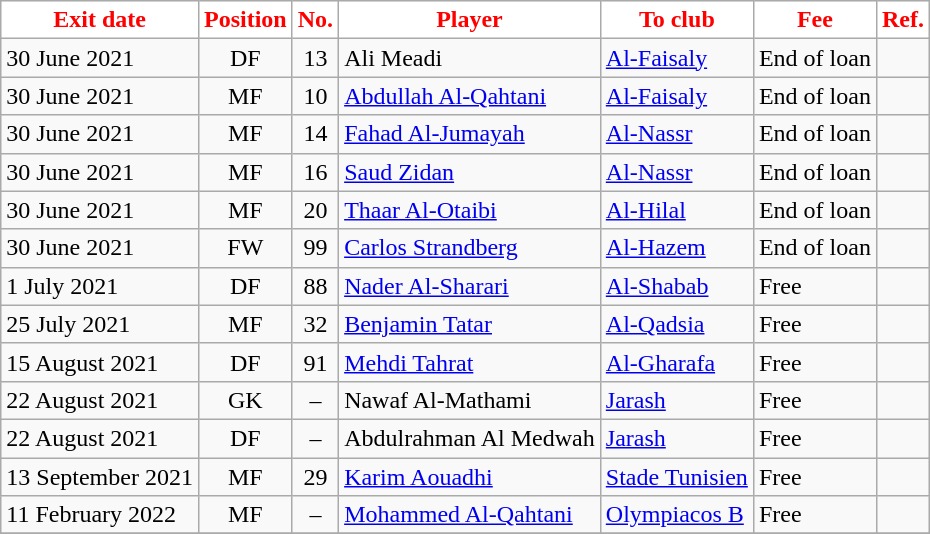<table class="wikitable sortable">
<tr>
<th style="background:white; color:red;"><strong>Exit date</strong></th>
<th style="background:white; color:red;"><strong>Position</strong></th>
<th style="background:white; color:red;"><strong>No.</strong></th>
<th style="background:white; color:red;"><strong>Player</strong></th>
<th style="background:white; color:red;"><strong>To club</strong></th>
<th style="background:white; color:red;"><strong>Fee</strong></th>
<th style="background:white; color:red;"><strong>Ref.</strong></th>
</tr>
<tr>
<td>30 June 2021</td>
<td style="text-align:center;">DF</td>
<td style="text-align:center;">13</td>
<td style="text-align:left;"> Ali Meadi</td>
<td style="text-align:left;"> <a href='#'>Al-Faisaly</a></td>
<td>End of loan</td>
<td></td>
</tr>
<tr>
<td>30 June 2021</td>
<td style="text-align:center;">MF</td>
<td style="text-align:center;">10</td>
<td style="text-align:left;"> <a href='#'>Abdullah Al-Qahtani</a></td>
<td style="text-align:left;"> <a href='#'>Al-Faisaly</a></td>
<td>End of loan</td>
<td></td>
</tr>
<tr>
<td>30 June 2021</td>
<td style="text-align:center;">MF</td>
<td style="text-align:center;">14</td>
<td style="text-align:left;"> <a href='#'>Fahad Al-Jumayah</a></td>
<td style="text-align:left;"> <a href='#'>Al-Nassr</a></td>
<td>End of loan</td>
<td></td>
</tr>
<tr>
<td>30 June 2021</td>
<td style="text-align:center;">MF</td>
<td style="text-align:center;">16</td>
<td style="text-align:left;"> <a href='#'>Saud Zidan</a></td>
<td style="text-align:left;"> <a href='#'>Al-Nassr</a></td>
<td>End of loan</td>
<td></td>
</tr>
<tr>
<td>30 June 2021</td>
<td style="text-align:center;">MF</td>
<td style="text-align:center;">20</td>
<td style="text-align:left;"> <a href='#'>Thaar Al-Otaibi</a></td>
<td style="text-align:left;"> <a href='#'>Al-Hilal</a></td>
<td>End of loan</td>
<td></td>
</tr>
<tr>
<td>30 June 2021</td>
<td style="text-align:center;">FW</td>
<td style="text-align:center;">99</td>
<td style="text-align:left;"> <a href='#'>Carlos Strandberg</a></td>
<td style="text-align:left;"> <a href='#'>Al-Hazem</a></td>
<td>End of loan</td>
<td></td>
</tr>
<tr>
<td>1 July 2021</td>
<td style="text-align:center;">DF</td>
<td style="text-align:center;">88</td>
<td style="text-align:left;"> <a href='#'>Nader Al-Sharari</a></td>
<td style="text-align:left;"> <a href='#'>Al-Shabab</a></td>
<td>Free</td>
<td></td>
</tr>
<tr>
<td>25 July 2021</td>
<td style="text-align:center;">MF</td>
<td style="text-align:center;">32</td>
<td style="text-align:left;"> <a href='#'>Benjamin Tatar</a></td>
<td style="text-align:left;"> <a href='#'>Al-Qadsia</a></td>
<td>Free</td>
<td></td>
</tr>
<tr>
<td>15 August 2021</td>
<td style="text-align:center;">DF</td>
<td style="text-align:center;">91</td>
<td style="text-align:left;"> <a href='#'>Mehdi Tahrat</a></td>
<td style="text-align:left;"> <a href='#'>Al-Gharafa</a></td>
<td>Free</td>
<td></td>
</tr>
<tr>
<td>22 August 2021</td>
<td style="text-align:center;">GK</td>
<td style="text-align:center;">–</td>
<td style="text-align:left;"> Nawaf Al-Mathami</td>
<td style="text-align:left;"> <a href='#'>Jarash</a></td>
<td>Free</td>
<td></td>
</tr>
<tr>
<td>22 August 2021</td>
<td style="text-align:center;">DF</td>
<td style="text-align:center;">–</td>
<td style="text-align:left;"> Abdulrahman Al Medwah</td>
<td style="text-align:left;"> <a href='#'>Jarash</a></td>
<td>Free</td>
<td></td>
</tr>
<tr>
<td>13 September 2021</td>
<td style="text-align:center;">MF</td>
<td style="text-align:center;">29</td>
<td style="text-align:left;"> <a href='#'>Karim Aouadhi</a></td>
<td style="text-align:left;"> <a href='#'>Stade Tunisien</a></td>
<td>Free</td>
<td></td>
</tr>
<tr>
<td>11 February 2022</td>
<td style="text-align:center;">MF</td>
<td style="text-align:center;">–</td>
<td style="text-align:left;"> <a href='#'>Mohammed Al-Qahtani</a></td>
<td style="text-align:left;"> <a href='#'>Olympiacos B</a></td>
<td>Free</td>
<td></td>
</tr>
<tr>
</tr>
</table>
